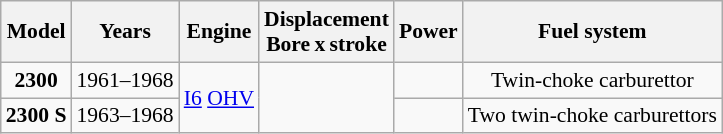<table class="wikitable" style="text-align:center; font-size:90%">
<tr>
<th>Model</th>
<th>Years</th>
<th>Engine</th>
<th>Displacement<br>Bore x stroke</th>
<th>Power</th>
<th>Fuel system</th>
</tr>
<tr>
<td><strong>2300</strong></td>
<td>1961–1968</td>
<td rowspan="2"><a href='#'>I6</a> <a href='#'>OHV</a></td>
<td rowspan=2><br></td>
<td><br></td>
<td>Twin-choke carburettor</td>
</tr>
<tr>
<td><strong>2300 S</strong></td>
<td>1963–1968</td>
<td><br></td>
<td>Two twin-choke carburettors</td>
</tr>
</table>
